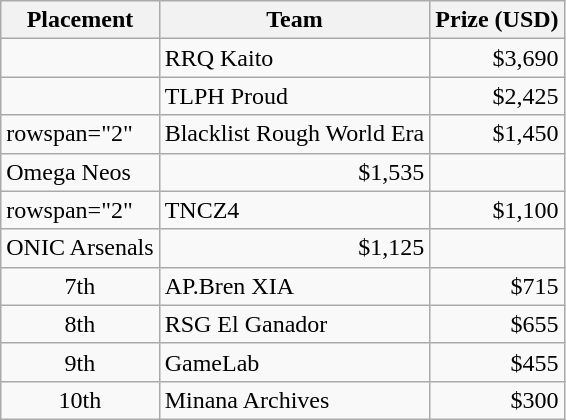<table class="wikitable">
<tr>
<th>Placement</th>
<th>Team</th>
<th>Prize (USD)</th>
</tr>
<tr>
<td></td>
<td>RRQ Kaito</td>
<td style="text-align:right;">$3,690</td>
</tr>
<tr>
<td></td>
<td>TLPH Proud</td>
<td style="text-align:right;">$2,425</td>
</tr>
<tr>
<td>rowspan="2" </td>
<td>Blacklist Rough World Era</td>
<td style="text-align:right;">$1,450</td>
</tr>
<tr>
<td>Omega Neos</td>
<td style="text-align:right;">$1,535</td>
</tr>
<tr>
<td>rowspan="2" </td>
<td>TNCZ4</td>
<td style="text-align:right;">$1,100</td>
</tr>
<tr>
<td>ONIC Arsenals</td>
<td style="text-align:right;">$1,125</td>
</tr>
<tr>
<td style="text-align:center;">7th</td>
<td>AP.Bren XIA</td>
<td style="text-align:right;">$715</td>
</tr>
<tr>
<td style="text-align:center;">8th</td>
<td>RSG El Ganador</td>
<td style="text-align:right;">$655</td>
</tr>
<tr>
<td style="text-align:center;">9th</td>
<td>GameLab</td>
<td style="text-align:right;">$455</td>
</tr>
<tr>
<td style="text-align:center;">10th</td>
<td>Minana Archives</td>
<td style="text-align:right;">$300</td>
</tr>
</table>
